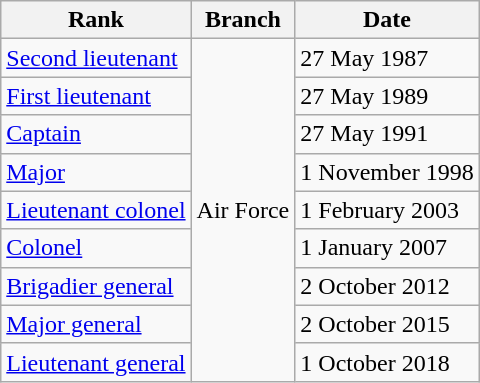<table class="wikitable">
<tr>
<th>Rank</th>
<th>Branch</th>
<th>Date</th>
</tr>
<tr>
<td> <a href='#'>Second lieutenant</a></td>
<td rowspan=9>Air Force</td>
<td>27 May 1987</td>
</tr>
<tr>
<td> <a href='#'>First lieutenant</a></td>
<td>27 May 1989</td>
</tr>
<tr>
<td> <a href='#'>Captain</a></td>
<td>27 May 1991</td>
</tr>
<tr>
<td> <a href='#'>Major</a></td>
<td>1 November 1998</td>
</tr>
<tr>
<td> <a href='#'>Lieutenant colonel</a></td>
<td>1 February 2003</td>
</tr>
<tr>
<td> <a href='#'>Colonel</a></td>
<td>1 January 2007</td>
</tr>
<tr>
<td> <a href='#'>Brigadier general</a></td>
<td>2 October 2012</td>
</tr>
<tr>
<td> <a href='#'>Major general</a></td>
<td>2 October 2015</td>
</tr>
<tr>
<td> <a href='#'>Lieutenant general</a></td>
<td>1 October 2018</td>
</tr>
</table>
